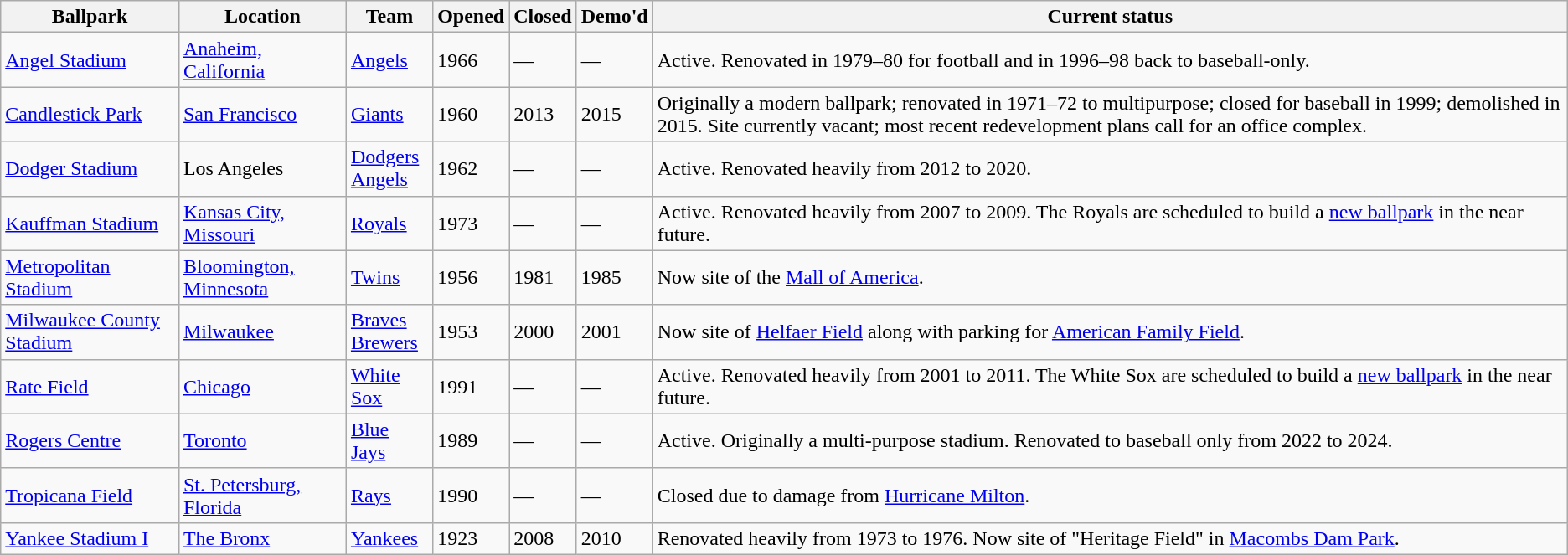<table class="wikitable sortable">
<tr>
<th>Ballpark</th>
<th>Location</th>
<th>Team</th>
<th>Opened</th>
<th>Closed</th>
<th>Demo'd</th>
<th>Current status</th>
</tr>
<tr>
<td><a href='#'>Angel Stadium</a></td>
<td><a href='#'>Anaheim, California</a></td>
<td><a href='#'>Angels</a></td>
<td>1966</td>
<td>—</td>
<td>—</td>
<td>Active. Renovated in 1979–80 for football and in 1996–98 back to baseball-only.</td>
</tr>
<tr>
<td><a href='#'>Candlestick Park</a></td>
<td><a href='#'>San Francisco</a></td>
<td><a href='#'>Giants</a></td>
<td>1960</td>
<td>2013</td>
<td>2015</td>
<td>Originally a modern ballpark; renovated in 1971–72 to multipurpose; closed for baseball in 1999; demolished in 2015. Site currently vacant; most recent redevelopment plans call for an office complex.</td>
</tr>
<tr>
<td><a href='#'>Dodger Stadium</a></td>
<td>Los Angeles</td>
<td><a href='#'>Dodgers</a><br><a href='#'>Angels</a></td>
<td>1962</td>
<td>—</td>
<td>—</td>
<td>Active. Renovated heavily from 2012 to 2020.</td>
</tr>
<tr>
<td><a href='#'>Kauffman Stadium</a></td>
<td><a href='#'>Kansas City, Missouri</a></td>
<td><a href='#'>Royals</a></td>
<td>1973</td>
<td>—</td>
<td>—</td>
<td>Active. Renovated heavily from 2007 to 2009. The Royals are scheduled to build a <a href='#'>new ballpark</a> in the near future.</td>
</tr>
<tr>
<td><a href='#'>Metropolitan Stadium</a></td>
<td><a href='#'>Bloomington, Minnesota</a></td>
<td><a href='#'>Twins</a></td>
<td>1956</td>
<td>1981</td>
<td>1985</td>
<td>Now site of the <a href='#'>Mall of America</a>.</td>
</tr>
<tr>
<td><a href='#'>Milwaukee County Stadium</a></td>
<td><a href='#'>Milwaukee</a></td>
<td><a href='#'>Braves</a><br><a href='#'>Brewers</a></td>
<td>1953</td>
<td>2000</td>
<td>2001</td>
<td>Now site of <a href='#'>Helfaer Field</a> along with parking for <a href='#'>American Family Field</a>.</td>
</tr>
<tr>
<td><a href='#'>Rate Field</a></td>
<td><a href='#'>Chicago</a></td>
<td><a href='#'>White Sox</a></td>
<td>1991</td>
<td>—</td>
<td>—</td>
<td>Active. Renovated heavily from 2001 to 2011. The White Sox are scheduled to build a <a href='#'>new ballpark</a> in the near future.</td>
</tr>
<tr>
<td><a href='#'>Rogers Centre</a></td>
<td><a href='#'>Toronto</a></td>
<td><a href='#'>Blue Jays</a></td>
<td>1989</td>
<td>—</td>
<td>—</td>
<td>Active. Originally a multi-purpose stadium. Renovated to baseball only from 2022 to 2024.</td>
</tr>
<tr>
<td><a href='#'>Tropicana Field</a></td>
<td><a href='#'>St. Petersburg, Florida</a></td>
<td><a href='#'>Rays</a></td>
<td>1990</td>
<td>—</td>
<td>—</td>
<td>Closed due to damage from <a href='#'>Hurricane Milton</a>.</td>
</tr>
<tr>
<td><a href='#'>Yankee Stadium I</a></td>
<td><a href='#'>The Bronx</a></td>
<td><a href='#'>Yankees</a></td>
<td>1923</td>
<td>2008</td>
<td>2010</td>
<td>Renovated heavily from 1973 to 1976. Now site of "Heritage Field" in <a href='#'>Macombs Dam Park</a>.</td>
</tr>
</table>
